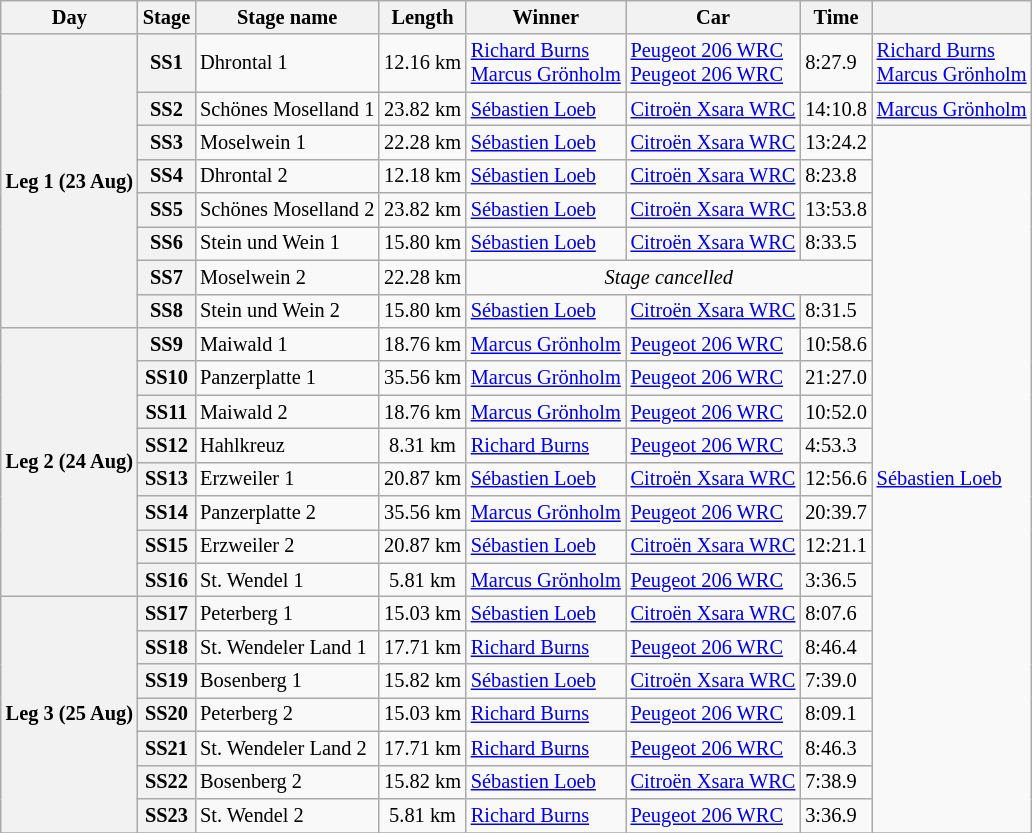<table class="wikitable" style="font-size: 85%;">
<tr>
<th>Day</th>
<th>Stage</th>
<th>Stage name</th>
<th>Length</th>
<th>Winner</th>
<th>Car</th>
<th>Time</th>
<th></th>
</tr>
<tr>
<th rowspan="8">Leg 1 (23 Aug)</th>
<th>SS1</th>
<td>Dhrontal 1</td>
<td align="center">12.16 km</td>
<td> <a href='#'>Richard Burns</a><br> <a href='#'>Marcus Grönholm</a></td>
<td><a href='#'>Peugeot 206 WRC</a><br><a href='#'>Peugeot 206 WRC</a></td>
<td>8:27.9</td>
<td rowspan="1"> <a href='#'>Richard Burns</a><br> <a href='#'>Marcus Grönholm</a></td>
</tr>
<tr>
<th>SS2</th>
<td>Schönes Moselland 1</td>
<td align="center">23.82 km</td>
<td> <a href='#'>Sébastien Loeb</a></td>
<td><a href='#'>Citroën Xsara WRC</a></td>
<td>14:10.8</td>
<td rowspan="1"> <a href='#'>Marcus Grönholm</a></td>
</tr>
<tr>
<th>SS3</th>
<td>Moselwein 1</td>
<td align="center">22.28 km</td>
<td> <a href='#'>Sébastien Loeb</a></td>
<td><a href='#'>Citroën Xsara WRC</a></td>
<td>13:24.2</td>
<td rowspan="21"> <a href='#'>Sébastien Loeb</a></td>
</tr>
<tr>
<th>SS4</th>
<td>Dhrontal 2</td>
<td align="center">12.18 km</td>
<td> <a href='#'>Sébastien Loeb</a></td>
<td><a href='#'>Citroën Xsara WRC</a></td>
<td>8:23.8</td>
</tr>
<tr>
<th>SS5</th>
<td>Schönes Moselland 2</td>
<td align="center">23.82 km</td>
<td> <a href='#'>Sébastien Loeb</a></td>
<td><a href='#'>Citroën Xsara WRC</a></td>
<td>13:53.8</td>
</tr>
<tr>
<th>SS6</th>
<td>Stein und Wein 1</td>
<td align="center">15.80 km</td>
<td> <a href='#'>Sébastien Loeb</a></td>
<td><a href='#'>Citroën Xsara WRC</a></td>
<td>8:33.5</td>
</tr>
<tr>
<th>SS7</th>
<td>Moselwein 2</td>
<td align="center">22.28 km</td>
<td colspan="3" align="center"><em>Stage cancelled</em></td>
</tr>
<tr>
<th>SS8</th>
<td>Stein und Wein 2</td>
<td align="center">15.80 km</td>
<td> <a href='#'>Sébastien Loeb</a></td>
<td><a href='#'>Citroën Xsara WRC</a></td>
<td>8:31.5</td>
</tr>
<tr>
<th rowspan="8">Leg 2 (24 Aug)</th>
<th>SS9</th>
<td>Maiwald 1</td>
<td align="center">18.76 km</td>
<td> <a href='#'>Marcus Grönholm</a></td>
<td><a href='#'>Peugeot 206 WRC</a></td>
<td>10:58.6</td>
</tr>
<tr>
<th>SS10</th>
<td>Panzerplatte 1</td>
<td align="center">35.56 km</td>
<td> <a href='#'>Marcus Grönholm</a></td>
<td><a href='#'>Peugeot 206 WRC</a></td>
<td>21:27.0</td>
</tr>
<tr>
<th>SS11</th>
<td>Maiwald 2</td>
<td align="center">18.76 km</td>
<td> <a href='#'>Marcus Grönholm</a></td>
<td><a href='#'>Peugeot 206 WRC</a></td>
<td>10:52.0</td>
</tr>
<tr>
<th>SS12</th>
<td>Hahlkreuz</td>
<td align="center">8.31 km</td>
<td> <a href='#'>Richard Burns</a></td>
<td><a href='#'>Peugeot 206 WRC</a></td>
<td>4:53.3</td>
</tr>
<tr>
<th>SS13</th>
<td>Erzweiler 1</td>
<td align="center">20.87 km</td>
<td> <a href='#'>Sébastien Loeb</a></td>
<td><a href='#'>Citroën Xsara WRC</a></td>
<td>12:56.6</td>
</tr>
<tr>
<th>SS14</th>
<td>Panzerplatte 2</td>
<td align="center">35.56 km</td>
<td> <a href='#'>Marcus Grönholm</a></td>
<td><a href='#'>Peugeot 206 WRC</a></td>
<td>20:39.7</td>
</tr>
<tr>
<th>SS15</th>
<td>Erzweiler 2</td>
<td align="center">20.87 km</td>
<td> <a href='#'>Sébastien Loeb</a></td>
<td><a href='#'>Citroën Xsara WRC</a></td>
<td>12:21.1</td>
</tr>
<tr>
<th>SS16</th>
<td>St. Wendel 1</td>
<td align="center">5.81 km</td>
<td> <a href='#'>Marcus Grönholm</a></td>
<td><a href='#'>Peugeot 206 WRC</a></td>
<td>3:36.5</td>
</tr>
<tr>
<th rowspan="7">Leg 3 (25 Aug)</th>
<th>SS17</th>
<td>Peterberg 1</td>
<td align="center">15.03 km</td>
<td> <a href='#'>Sébastien Loeb</a></td>
<td><a href='#'>Citroën Xsara WRC</a></td>
<td>8:07.6</td>
</tr>
<tr>
<th>SS18</th>
<td>St. Wendeler Land 1</td>
<td align="center">17.71 km</td>
<td> <a href='#'>Richard Burns</a></td>
<td><a href='#'>Peugeot 206 WRC</a></td>
<td>8:46.4</td>
</tr>
<tr>
<th>SS19</th>
<td>Bosenberg 1</td>
<td align="center">15.82 km</td>
<td> <a href='#'>Sébastien Loeb</a></td>
<td><a href='#'>Citroën Xsara WRC</a></td>
<td>7:39.0</td>
</tr>
<tr>
<th>SS20</th>
<td>Peterberg 2</td>
<td align="center">15.03 km</td>
<td> <a href='#'>Richard Burns</a></td>
<td><a href='#'>Peugeot 206 WRC</a></td>
<td>8:09.1</td>
</tr>
<tr>
<th>SS21</th>
<td>St. Wendeler Land 2</td>
<td align="center">17.71 km</td>
<td> <a href='#'>Richard Burns</a></td>
<td><a href='#'>Peugeot 206 WRC</a></td>
<td>8:46.3</td>
</tr>
<tr>
<th>SS22</th>
<td>Bosenberg 2</td>
<td align="center">15.82 km</td>
<td> <a href='#'>Sébastien Loeb</a></td>
<td><a href='#'>Citroën Xsara WRC</a></td>
<td>7:38.9</td>
</tr>
<tr>
<th>SS23</th>
<td>St. Wendel 2</td>
<td align="center">5.81 km</td>
<td> <a href='#'>Richard Burns</a></td>
<td><a href='#'>Peugeot 206 WRC</a></td>
<td>3:36.9</td>
</tr>
<tr>
</tr>
</table>
